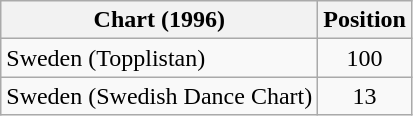<table class="wikitable sortable">
<tr>
<th>Chart (1996)</th>
<th>Position</th>
</tr>
<tr>
<td>Sweden (Topplistan)</td>
<td style="text-align:center;">100</td>
</tr>
<tr>
<td>Sweden (Swedish Dance Chart)</td>
<td style="text-align:center;">13</td>
</tr>
</table>
